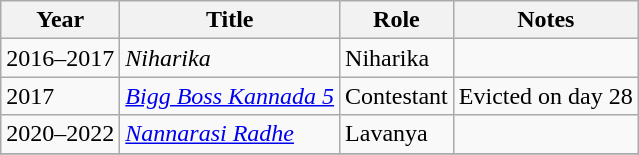<table class="wikitable">
<tr>
<th>Year</th>
<th>Title</th>
<th>Role</th>
<th>Notes</th>
</tr>
<tr>
<td>2016–2017</td>
<td><em>Niharika</em></td>
<td>Niharika</td>
<td></td>
</tr>
<tr>
<td>2017</td>
<td><em><a href='#'>Bigg Boss Kannada 5</a></em></td>
<td>Contestant</td>
<td>Evicted on day 28</td>
</tr>
<tr>
<td>2020–2022</td>
<td><em><a href='#'>Nannarasi Radhe</a></em></td>
<td>Lavanya</td>
<td></td>
</tr>
<tr>
</tr>
</table>
